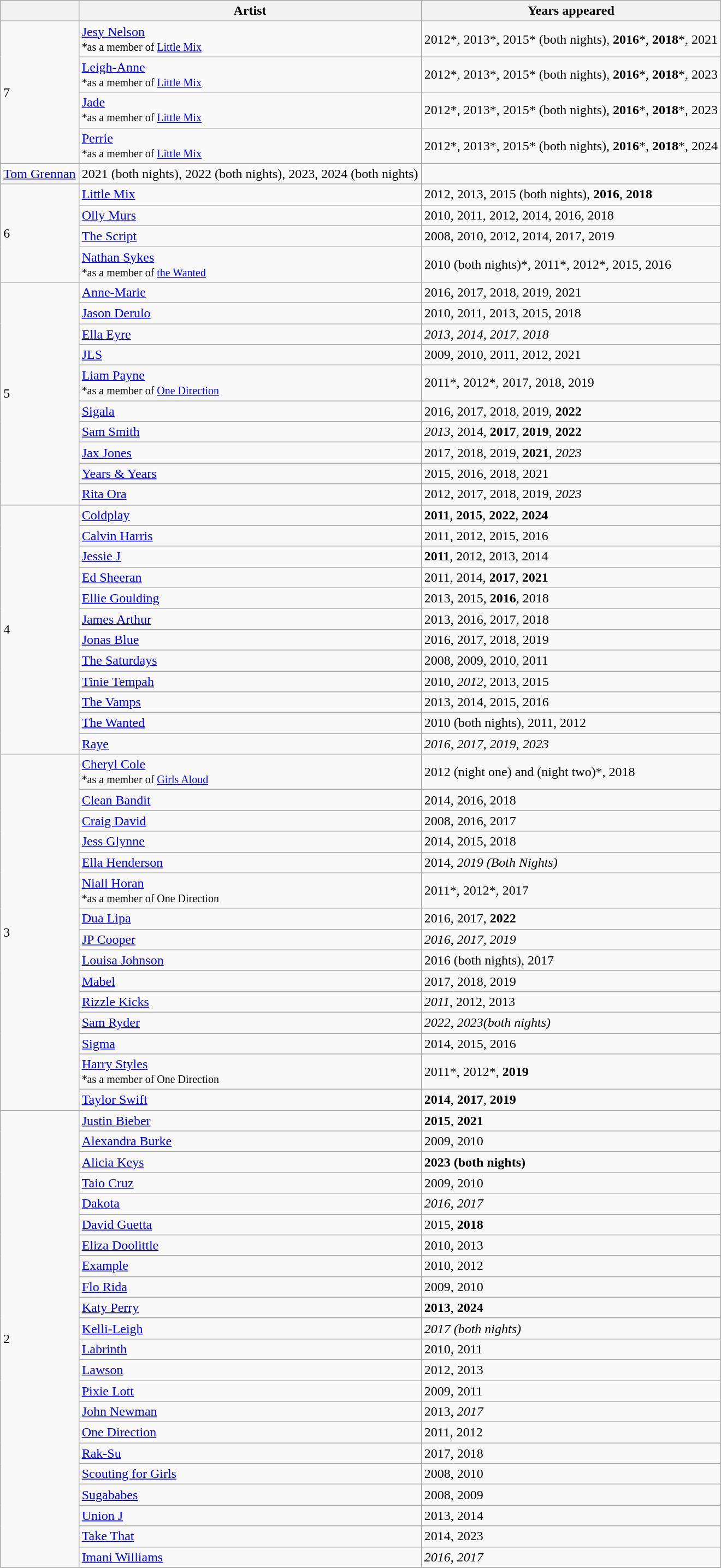<table class="wikitable sortable">
<tr>
<th></th>
<th>Artist</th>
<th>Years appeared</th>
</tr>
<tr>
<td rowspan="4">7</td>
<td><a href='#'>Jesy Nelson</a><br><small>*as a member of <a href='#'>Little Mix</a></small></td>
<td>2012*, 2013*, 2015* (both nights), <strong>2016</strong>*, <strong>2018</strong>*, 2021</td>
</tr>
<tr>
<td><a href='#'>Leigh-Anne</a><br><small>*as a member of <a href='#'>Little Mix</a></small></td>
<td>2012*, 2013*, 2015* (both nights), <strong>2016</strong>*, <strong>2018</strong>*, 2023</td>
</tr>
<tr>
<td><a href='#'>Jade</a><br><small>*as a member of <a href='#'>Little Mix</a></small></td>
<td>2012*, 2013*, 2015* (both nights), <strong>2016</strong>*, <strong>2018</strong>*, 2023</td>
</tr>
<tr>
<td><a href='#'>Perrie</a><br><small>*as a member of <a href='#'>Little Mix</a></small></td>
<td>2012*, 2013*, 2015* (both nights), <strong>2016</strong>*, <strong>2018</strong>*, 2024</td>
</tr>
<tr>
<td><a href='#'>Tom Grennan</a></td>
<td>2021 (both nights), 2022 (both nights), 2023, 2024 (both nights)</td>
</tr>
<tr>
<td rowspan="4">6</td>
<td><a href='#'>Little Mix</a></td>
<td>2012, 2013, 2015 (both nights), <strong>2016</strong>, <strong>2018</strong></td>
</tr>
<tr>
<td><a href='#'>Olly Murs</a></td>
<td>2010, 2011, 2012, 2014, 2016, 2018</td>
</tr>
<tr>
<td><a href='#'>The Script</a></td>
<td>2008, 2010, 2012, 2014, 2017, 2019</td>
</tr>
<tr>
<td><a href='#'>Nathan Sykes</a><br><small>*as a member of <a href='#'>the Wanted</a></small></td>
<td>2010 (both nights)*, 2011*, 2012*, 2015, 2016</td>
</tr>
<tr>
<td rowspan="10">5</td>
<td><a href='#'>Anne-Marie</a></td>
<td>2016, 2017, 2018, 2019, 2021</td>
</tr>
<tr>
<td><a href='#'>Jason Derulo</a></td>
<td>2010, 2011, 2013, 2015, 2018</td>
</tr>
<tr>
<td><a href='#'>Ella Eyre</a></td>
<td><em>2013</em>, <em>2014</em>, <em>2017</em>, <em>2018</em></td>
</tr>
<tr>
<td><a href='#'>JLS</a></td>
<td>2009, 2010, 2011, 2012, 2021</td>
</tr>
<tr>
<td><a href='#'>Liam Payne</a><br><small>*as a member of <a href='#'>One Direction</a></small></td>
<td>2011*, 2012*, 2017, 2018, 2019</td>
</tr>
<tr>
<td><a href='#'>Sigala</a></td>
<td>2016, 2017, 2018, 2019, <strong>2022</strong></td>
</tr>
<tr>
<td><a href='#'>Sam Smith</a></td>
<td><em>2013</em>, 2014, <strong>2017</strong>, <strong>2019</strong>, <strong>2022</strong></td>
</tr>
<tr>
<td><a href='#'>Jax Jones</a></td>
<td>2017, 2018, 2019, <strong>2021</strong>, <em>2023</em></td>
</tr>
<tr>
<td><a href='#'>Years & Years</a></td>
<td>2015, 2016, 2018, 2021</td>
</tr>
<tr>
<td><a href='#'>Rita Ora</a></td>
<td>2012, 2017, 2018, 2019, <em>2023</em></td>
</tr>
<tr>
<td rowspan="13">4</td>
</tr>
<tr>
<td><a href='#'>Coldplay</a></td>
<td><strong>2011</strong>, <strong>2015</strong>, <strong>2022</strong>, <strong>2024</strong></td>
</tr>
<tr>
<td><a href='#'>Calvin Harris</a></td>
<td>2011, 2012, 2015, 2016</td>
</tr>
<tr>
<td><a href='#'>Jessie J</a></td>
<td><strong>2011</strong>, 2012, 2013, 2014</td>
</tr>
<tr>
<td><a href='#'>Ed Sheeran</a></td>
<td>2011, 2014, <strong>2017</strong>, <strong>2021</strong></td>
</tr>
<tr>
<td><a href='#'>Ellie Goulding</a></td>
<td>2013, 2015, <strong>2016</strong>, 2018</td>
</tr>
<tr>
<td><a href='#'>James Arthur</a></td>
<td>2013, 2016, 2017, 2018</td>
</tr>
<tr>
<td><a href='#'>Jonas Blue</a></td>
<td>2016, 2017, 2018, 2019</td>
</tr>
<tr>
<td><a href='#'>The Saturdays</a></td>
<td>2008, 2009, 2010, 2011</td>
</tr>
<tr>
<td><a href='#'>Tinie Tempah</a></td>
<td>2010, <em>2012</em>, 2013, 2015</td>
</tr>
<tr>
<td><a href='#'>The Vamps</a></td>
<td>2013, 2014, 2015, 2016</td>
</tr>
<tr>
<td><a href='#'>The Wanted</a></td>
<td>2010 (both nights), 2011, 2012</td>
</tr>
<tr>
<td><a href='#'>Raye</a></td>
<td><em>2016</em>, <em>2017</em>, <em>2019</em>, <em>2023</em></td>
</tr>
<tr>
<td rowspan="15">3</td>
<td><a href='#'>Cheryl Cole</a><br><small>*as a member of <a href='#'>Girls Aloud</a></small></td>
<td>2012 (night one) and (night two)*, 2018</td>
</tr>
<tr>
<td><a href='#'>Clean Bandit</a></td>
<td>2014, 2016, 2018</td>
</tr>
<tr>
<td><a href='#'>Craig David</a></td>
<td>2008, 2016, 2017</td>
</tr>
<tr>
<td><a href='#'>Jess Glynne</a></td>
<td>2014, 2015, 2018</td>
</tr>
<tr>
<td><a href='#'>Ella Henderson</a></td>
<td>2014, <em>2019 (Both Nights)</em></td>
</tr>
<tr>
<td><a href='#'>Niall Horan</a><br><small>*as a member of One Direction</small></td>
<td>2011*, 2012*, 2017</td>
</tr>
<tr>
<td><a href='#'>Dua Lipa</a></td>
<td>2016, 2017, <strong>2022</strong></td>
</tr>
<tr>
<td><a href='#'>JP Cooper</a></td>
<td><em>2016</em>, <em>2017</em>, <em>2019</em></td>
</tr>
<tr>
<td><a href='#'>Louisa Johnson</a></td>
<td>2016 (both nights), 2017</td>
</tr>
<tr>
<td><a href='#'>Mabel</a></td>
<td>2017, 2018, 2019</td>
</tr>
<tr>
<td><a href='#'>Rizzle Kicks</a></td>
<td><em>2011</em>, 2012, 2013</td>
</tr>
<tr>
<td><a href='#'>Sam Ryder</a></td>
<td><em>2022</em>, <em>2023(both nights)</em></td>
</tr>
<tr>
<td><a href='#'>Sigma</a></td>
<td>2014, 2015, 2016</td>
</tr>
<tr>
<td><a href='#'>Harry Styles</a><br><small>*as a member of One Direction</small></td>
<td>2011*, 2012*, <strong>2019</strong></td>
</tr>
<tr>
<td><a href='#'>Taylor Swift</a></td>
<td><strong>2014</strong>, <strong>2017</strong>, <strong>2019</strong></td>
</tr>
<tr>
<td rowspan="33">2</td>
<td><a href='#'>Justin Bieber</a></td>
<td><strong>2015</strong>, <strong>2021</strong></td>
</tr>
<tr>
<td><a href='#'>Alexandra Burke</a></td>
<td>2009, 2010</td>
</tr>
<tr>
<td><a href='#'>Alicia Keys</a></td>
<td><strong>2023 (both nights)</strong></td>
</tr>
<tr>
<td><a href='#'>Taio Cruz</a></td>
<td>2009, 2010</td>
</tr>
<tr>
<td><a href='#'>Dakota</a></td>
<td><em>2016</em>, <em>2017</em></td>
</tr>
<tr>
<td><a href='#'>David Guetta</a></td>
<td>2015, <strong>2018</strong></td>
</tr>
<tr>
<td><a href='#'>Eliza Doolittle</a></td>
<td>2010, 2013</td>
</tr>
<tr>
<td><a href='#'>Example</a></td>
<td>2010, 2012</td>
</tr>
<tr>
<td><a href='#'>Flo Rida</a></td>
<td>2009, 2010</td>
</tr>
<tr>
<td><a href='#'>Katy Perry</a></td>
<td><strong>2013</strong>, <strong>2024</strong></td>
</tr>
<tr>
<td><a href='#'>Kelli-Leigh</a></td>
<td><em>2017 (both nights)</em></td>
</tr>
<tr>
<td><a href='#'>Labrinth</a></td>
<td>2010, 2011</td>
</tr>
<tr>
<td><a href='#'>Lawson</a></td>
<td>2012, 2013</td>
</tr>
<tr>
<td><a href='#'>Pixie Lott</a></td>
<td>2009, 2011</td>
</tr>
<tr>
<td><a href='#'>John Newman</a></td>
<td>2013, <em>2017</em></td>
</tr>
<tr>
<td><a href='#'>One Direction</a></td>
<td>2011, 2012</td>
</tr>
<tr>
<td><a href='#'>Rak-Su</a></td>
<td>2017, 2018</td>
</tr>
<tr>
<td><a href='#'>Scouting for Girls</a></td>
<td>2008, 2010</td>
</tr>
<tr>
<td><a href='#'>Sugababes</a></td>
<td>2008, 2009</td>
</tr>
<tr>
<td><a href='#'>Union J</a></td>
<td>2013, 2014</td>
</tr>
<tr>
<td><a href='#'>Take That</a></td>
<td>2014, 2023</td>
</tr>
<tr>
<td><a href='#'>Imani Williams</a></td>
<td><em>2016</em>, <em>2017</em></td>
</tr>
<tr>
</tr>
</table>
